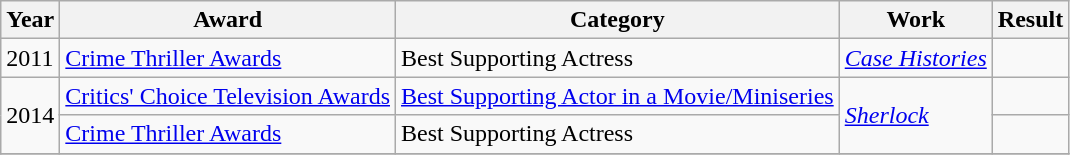<table class="wikitable">
<tr>
<th>Year</th>
<th>Award</th>
<th>Category</th>
<th>Work</th>
<th>Result</th>
</tr>
<tr>
<td>2011</td>
<td><a href='#'>Crime Thriller Awards</a></td>
<td>Best Supporting Actress</td>
<td><em><a href='#'>Case Histories</a></em></td>
<td></td>
</tr>
<tr>
<td rowspan="2">2014</td>
<td><a href='#'>Critics' Choice Television Awards</a></td>
<td><a href='#'>Best Supporting Actor in a Movie/Miniseries</a></td>
<td rowspan="2"><em><a href='#'>Sherlock</a></em></td>
<td></td>
</tr>
<tr>
<td><a href='#'>Crime Thriller Awards</a></td>
<td>Best Supporting Actress</td>
<td></td>
</tr>
<tr>
</tr>
</table>
